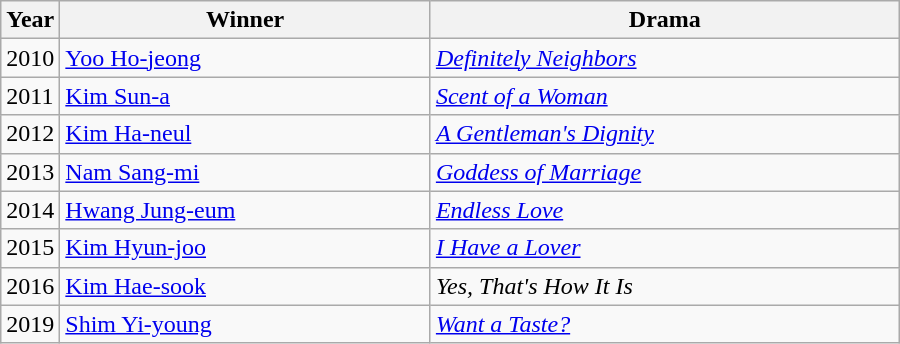<table class="wikitable" style="width:600px">
<tr>
<th width=10>Year</th>
<th>Winner</th>
<th>Drama</th>
</tr>
<tr>
<td>2010</td>
<td><a href='#'>Yoo Ho-jeong</a></td>
<td><em><a href='#'>Definitely Neighbors</a></em></td>
</tr>
<tr>
<td>2011</td>
<td><a href='#'>Kim Sun-a</a></td>
<td><em><a href='#'>Scent of a Woman</a></em></td>
</tr>
<tr>
<td>2012</td>
<td><a href='#'>Kim Ha-neul</a></td>
<td><em><a href='#'>A Gentleman's Dignity</a></em></td>
</tr>
<tr>
<td>2013</td>
<td><a href='#'>Nam Sang-mi</a></td>
<td><em><a href='#'>Goddess of Marriage</a></em></td>
</tr>
<tr>
<td>2014</td>
<td><a href='#'>Hwang Jung-eum</a></td>
<td><em><a href='#'>Endless Love</a></em></td>
</tr>
<tr>
<td>2015</td>
<td><a href='#'>Kim Hyun-joo</a></td>
<td><em><a href='#'>I Have a Lover</a></em></td>
</tr>
<tr>
<td>2016</td>
<td><a href='#'>Kim Hae-sook</a></td>
<td><em>Yes, That's How It Is</em></td>
</tr>
<tr>
<td>2019</td>
<td><a href='#'>Shim Yi-young</a></td>
<td><em><a href='#'>Want a Taste?</a></em></td>
</tr>
</table>
